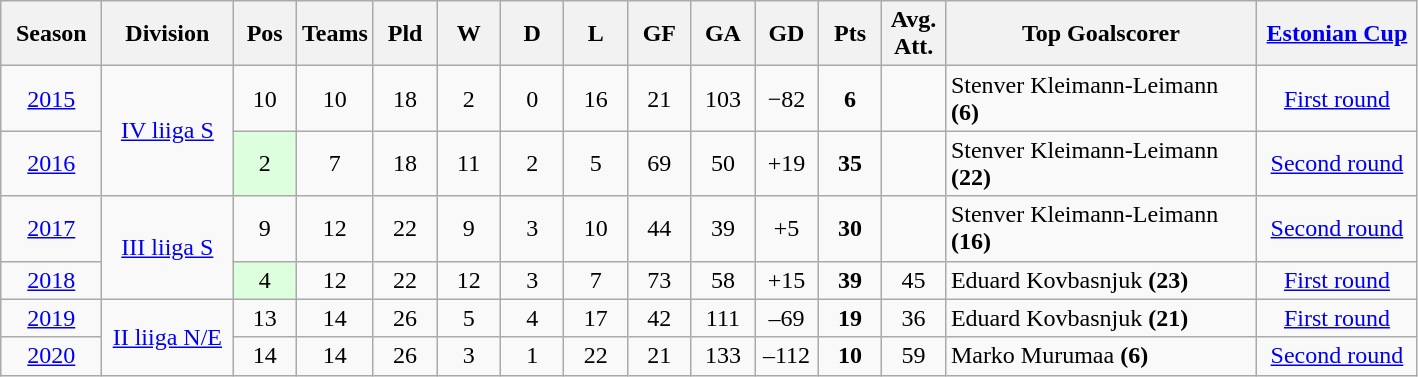<table class="wikitable">
<tr>
<th width=60px>Season</th>
<th width=80px>Division</th>
<th width=35px>Pos</th>
<th width=35px>Teams</th>
<th width=35px>Pld</th>
<th width=35px>W</th>
<th width=35px>D</th>
<th width=35px>L</th>
<th width=35px>GF</th>
<th width=35px>GA</th>
<th width=35px>GD</th>
<th width=35px>Pts</th>
<th width=35px>Avg. Att.</th>
<th width=200px>Top Goalscorer</th>
<th width=100px><a href='#'>Estonian Cup</a></th>
</tr>
<tr align=center>
<td><a href='#'>2015</a></td>
<td rowspan=2><a href='#'>IV liiga S</a></td>
<td>10</td>
<td>10</td>
<td>18</td>
<td>2</td>
<td>0</td>
<td>16</td>
<td>21</td>
<td>103</td>
<td>−82</td>
<td><strong>6</strong></td>
<td></td>
<td align=left>Stenver Kleimann-Leimann <strong>(6)</strong></td>
<td><a href='#'>First round</a></td>
</tr>
<tr align=center>
<td><a href='#'>2016</a></td>
<td style="background:#DDFFDD;">2</td>
<td>7</td>
<td>18</td>
<td>11</td>
<td>2</td>
<td>5</td>
<td>69</td>
<td>50</td>
<td>+19</td>
<td><strong>35</strong></td>
<td></td>
<td align=left>Stenver Kleimann-Leimann <strong>(22)</strong></td>
<td><a href='#'>Second round</a></td>
</tr>
<tr align=center>
<td><a href='#'>2017</a></td>
<td rowspan=2><a href='#'>III liiga S</a></td>
<td>9</td>
<td>12</td>
<td>22</td>
<td>9</td>
<td>3</td>
<td>10</td>
<td>44</td>
<td>39</td>
<td>+5</td>
<td><strong>30</strong></td>
<td></td>
<td align=left>Stenver Kleimann-Leimann <strong>(16)</strong></td>
<td><a href='#'>Second round</a></td>
</tr>
<tr align=center>
<td><a href='#'>2018</a></td>
<td style="background:#DDFFDD;">4</td>
<td>12</td>
<td>22</td>
<td>12</td>
<td>3</td>
<td>7</td>
<td>73</td>
<td>58</td>
<td>+15</td>
<td><strong>39</strong></td>
<td>45</td>
<td align=left>Eduard Kovbasnjuk <strong>(23)</strong></td>
<td><a href='#'>First round</a></td>
</tr>
<tr align=center>
<td><a href='#'>2019</a></td>
<td rowspan=2><a href='#'>II liiga N/E</a></td>
<td>13</td>
<td>14</td>
<td>26</td>
<td>5</td>
<td>4</td>
<td>17</td>
<td>42</td>
<td>111</td>
<td>–69</td>
<td><strong>19</strong></td>
<td>36</td>
<td align=left>Eduard Kovbasnjuk <strong>(21)</strong></td>
<td><a href='#'>First round</a></td>
</tr>
<tr align=center>
<td><a href='#'>2020</a></td>
<td>14</td>
<td>14</td>
<td>26</td>
<td>3</td>
<td>1</td>
<td>22</td>
<td>21</td>
<td>133</td>
<td>–112</td>
<td><strong>10</strong></td>
<td>59</td>
<td align=left>Marko Murumaa <strong>(6)</strong></td>
<td><a href='#'>Second round</a></td>
</tr>
</table>
